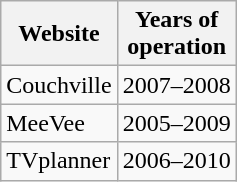<table class="wikitable">
<tr>
<th>Website</th>
<th>Years of<br>operation</th>
</tr>
<tr>
<td>Couchville</td>
<td>2007–2008</td>
</tr>
<tr>
<td>MeeVee</td>
<td>2005–2009</td>
</tr>
<tr>
<td>TVplanner</td>
<td>2006–2010</td>
</tr>
</table>
